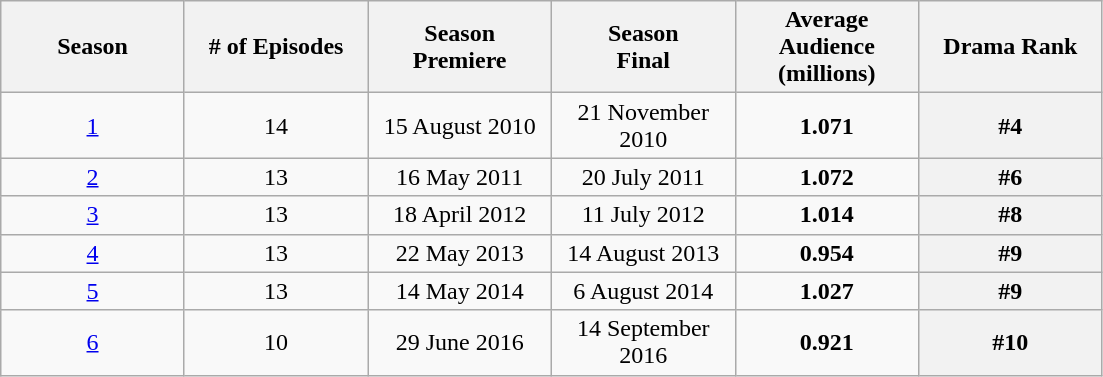<table class="wikitable">
<tr style="text-align:center;">
<th style="width:115px;"><strong>Season</strong></th>
<th style="width:115px;"><strong># of Episodes</strong></th>
<th style="width:115px;"><strong>Season <br> Premiere</strong></th>
<th style="width:115px;"><strong>Season <br> Final</strong></th>
<th style="width:115px;"><strong>Average <br> Audience</strong><br>(millions)</th>
<th style="width:115px;"><strong>Drama Rank</strong></th>
</tr>
<tr style="text-align:center;">
<td><a href='#'>1</a></td>
<td>14</td>
<td>15 August 2010</td>
<td>21 November 2010</td>
<td><strong>1.071</strong></td>
<th>#4</th>
</tr>
<tr style="text-align:center;">
<td><a href='#'>2</a></td>
<td>13</td>
<td>16 May 2011</td>
<td>20 July 2011</td>
<td><strong>1.072</strong></td>
<th>#6</th>
</tr>
<tr style="text-align:center;">
<td><a href='#'>3</a></td>
<td>13</td>
<td>18 April 2012</td>
<td>11 July 2012</td>
<td><strong>1.014</strong></td>
<th>#8</th>
</tr>
<tr style="text-align:center;">
<td><a href='#'>4</a></td>
<td>13</td>
<td>22 May 2013</td>
<td>14 August 2013</td>
<td><strong>0.954</strong></td>
<th>#9</th>
</tr>
<tr style="text-align:center;">
<td><a href='#'>5</a></td>
<td>13</td>
<td>14 May 2014</td>
<td>6 August 2014</td>
<td><strong>1.027</strong></td>
<th>#9</th>
</tr>
<tr style="text-align:center;">
<td><a href='#'>6</a></td>
<td>10</td>
<td>29 June 2016</td>
<td>14 September 2016</td>
<td><strong>0.921</strong></td>
<th>#10</th>
</tr>
</table>
